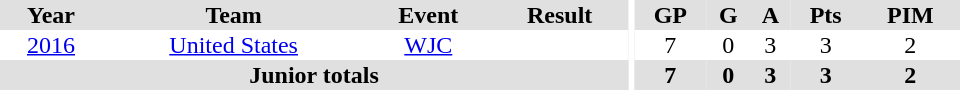<table border="0" cellpadding="1" cellspacing="0" ID="Table3" style="text-align:center; width:40em">
<tr ALIGN="center" bgcolor="#e0e0e0">
<th>Year</th>
<th>Team</th>
<th>Event</th>
<th>Result</th>
<th rowspan="99" bgcolor="#ffffff"></th>
<th>GP</th>
<th>G</th>
<th>A</th>
<th>Pts</th>
<th>PIM</th>
</tr>
<tr>
<td><a href='#'>2016</a></td>
<td><a href='#'>United States</a></td>
<td><a href='#'>WJC</a></td>
<td></td>
<td>7</td>
<td>0</td>
<td>3</td>
<td>3</td>
<td>2</td>
</tr>
<tr bgcolor="#e0e0e0">
<th colspan="4">Junior totals</th>
<th>7</th>
<th>0</th>
<th>3</th>
<th>3</th>
<th>2</th>
</tr>
</table>
